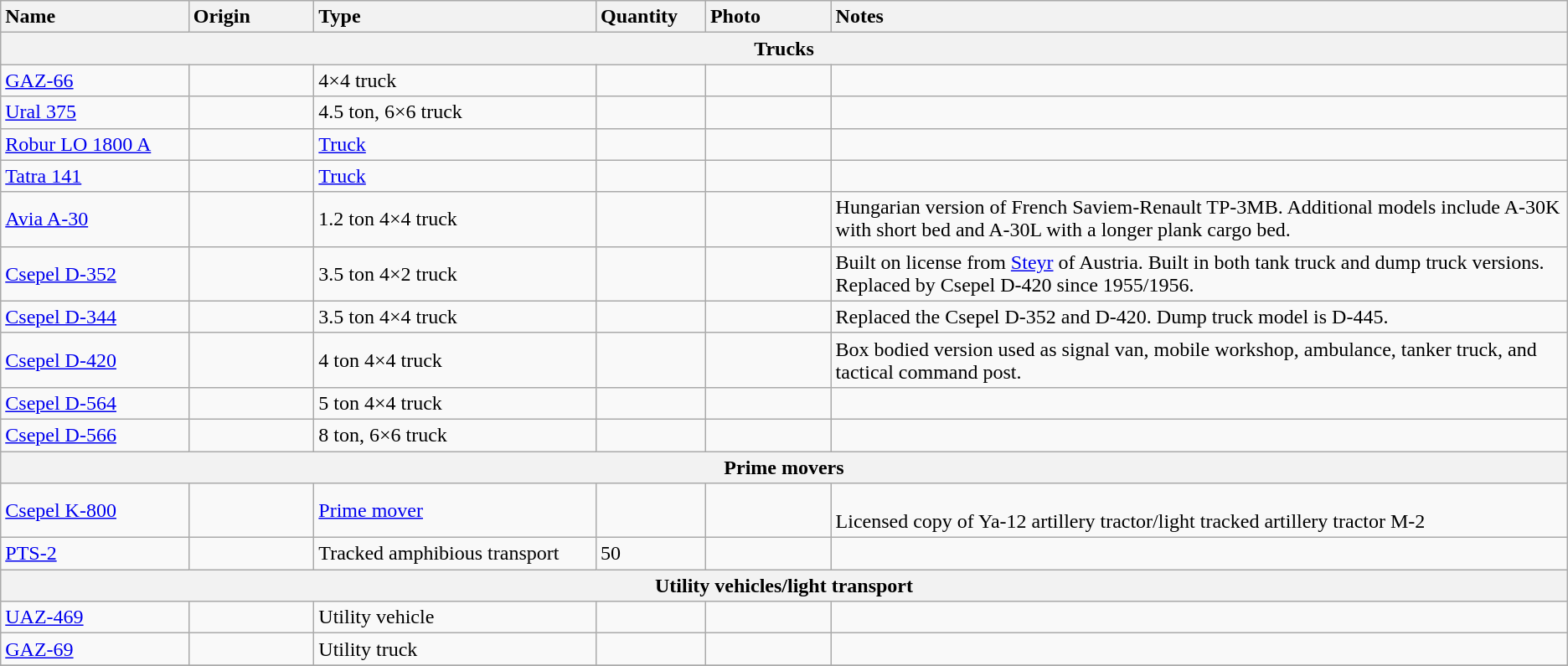<table class="wikitable">
<tr>
<th style="text-align: left; width:12%;">Name</th>
<th style="text-align: left; width:8%;">Origin</th>
<th style="text-align: left; width:18%;">Type</th>
<th style="text-align: left; width:7%;">Quantity</th>
<th style="text-align: left;width:8%;">Photo</th>
<th style="text-align: left;width:47%;">Notes</th>
</tr>
<tr>
<th style="align: center;" colspan="7">Trucks</th>
</tr>
<tr>
<td><a href='#'>GAZ-66</a></td>
<td></td>
<td>4×4 truck</td>
<td></td>
<td></td>
<td><br></td>
</tr>
<tr>
<td><a href='#'>Ural 375</a></td>
<td></td>
<td>4.5 ton, 6×6 truck</td>
<td></td>
<td></td>
<td></td>
</tr>
<tr>
<td><a href='#'>Robur LO 1800 A</a></td>
<td></td>
<td><a href='#'>Truck</a></td>
<td></td>
<td></td>
<td><br></td>
</tr>
<tr>
<td><a href='#'>Tatra 141</a></td>
<td></td>
<td><a href='#'>Truck</a></td>
<td></td>
<td></td>
<td><br></td>
</tr>
<tr>
<td><a href='#'>Avia A-30</a></td>
<td></td>
<td>1.2 ton 4×4 truck</td>
<td></td>
<td></td>
<td>Hungarian version of French Saviem-Renault TP-3MB. Additional models include A-30K with short bed and A-30L with a longer plank cargo bed.</td>
</tr>
<tr>
<td><a href='#'>Csepel D-352</a></td>
<td></td>
<td>3.5 ton 4×2 truck</td>
<td></td>
<td></td>
<td>Built on license from <a href='#'>Steyr</a> of Austria. Built in both tank truck and dump truck versions. Replaced by Csepel D-420 since 1955/1956.</td>
</tr>
<tr>
<td><a href='#'>Csepel D-344</a></td>
<td></td>
<td>3.5 ton 4×4 truck</td>
<td></td>
<td></td>
<td>Replaced the Csepel D-352 and D-420. Dump truck model is D-445.</td>
</tr>
<tr>
<td><a href='#'>Csepel D-420</a></td>
<td></td>
<td>4 ton 4×4 truck</td>
<td></td>
<td></td>
<td>Box bodied version used as signal van, mobile workshop, ambulance, tanker truck, and tactical command post.</td>
</tr>
<tr>
<td><a href='#'>Csepel D-564</a></td>
<td></td>
<td>5 ton 4×4 truck</td>
<td></td>
<td></td>
<td></td>
</tr>
<tr>
<td><a href='#'>Csepel D-566</a></td>
<td></td>
<td>8 ton, 6×6 truck</td>
<td></td>
<td></td>
<td></td>
</tr>
<tr>
<th style="align: center;" colspan="7">Prime movers</th>
</tr>
<tr>
<td><a href='#'>Csepel K-800</a></td>
<td></td>
<td><a href='#'>Prime mover</a></td>
<td></td>
<td></td>
<td><br>Licensed copy of  Ya-12 artillery tractor/light tracked artillery tractor M-2</td>
</tr>
<tr>
<td><a href='#'>PTS-2</a></td>
<td></td>
<td>Tracked amphibious transport</td>
<td>50</td>
<td></td>
<td></td>
</tr>
<tr>
<th style="align: center;" colspan="7">Utility vehicles/light transport</th>
</tr>
<tr>
<td><a href='#'>UAZ-469</a></td>
<td></td>
<td>Utility vehicle</td>
<td></td>
<td></td>
<td></td>
</tr>
<tr>
<td><a href='#'>GAZ-69</a></td>
<td></td>
<td>Utility truck</td>
<td></td>
<td></td>
<td></td>
</tr>
<tr>
</tr>
</table>
